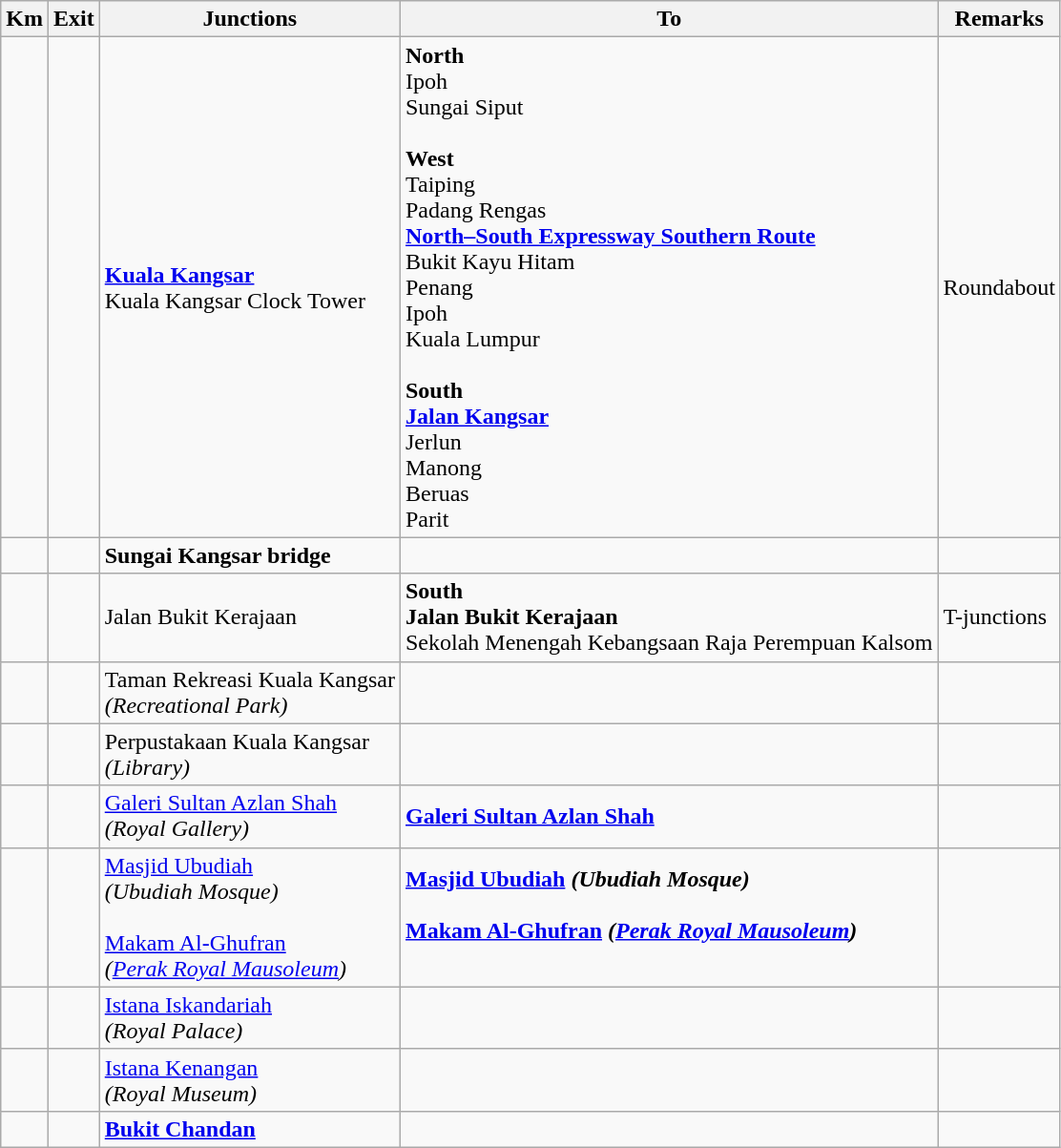<table class="wikitable">
<tr>
<th>Km</th>
<th>Exit</th>
<th>Junctions</th>
<th>To</th>
<th>Remarks</th>
</tr>
<tr>
<td></td>
<td></td>
<td><strong><a href='#'>Kuala Kangsar</a></strong><br>Kuala Kangsar Clock Tower</td>
<td><strong>North</strong><br> Ipoh<br> Sungai Siput<br><br><strong>West</strong><br> Taiping<br> Padang Rengas<br>  <strong><a href='#'>North–South Expressway Southern Route</a></strong><br>Bukit Kayu Hitam<br>Penang<br>Ipoh<br>Kuala Lumpur<br><br><strong>South</strong><br> <strong><a href='#'>Jalan Kangsar</a></strong><br>Jerlun<br>Manong<br>Beruas<br>Parit</td>
<td>Roundabout</td>
</tr>
<tr>
<td></td>
<td></td>
<td><strong>Sungai Kangsar bridge</strong></td>
<td></td>
<td></td>
</tr>
<tr>
<td></td>
<td></td>
<td>Jalan Bukit Kerajaan</td>
<td><strong>South</strong><br><strong>Jalan Bukit Kerajaan</strong><br>Sekolah Menengah Kebangsaan Raja Perempuan Kalsom</td>
<td>T-junctions</td>
</tr>
<tr>
<td></td>
<td></td>
<td>Taman Rekreasi Kuala Kangsar<br><em>(Recreational Park)</em></td>
<td></td>
<td></td>
</tr>
<tr>
<td></td>
<td></td>
<td>Perpustakaan Kuala Kangsar<br><em>(Library)</em></td>
<td></td>
<td></td>
</tr>
<tr>
<td></td>
<td></td>
<td><a href='#'>Galeri Sultan Azlan Shah</a><br><em>(Royal Gallery)</em></td>
<td><strong><a href='#'>Galeri Sultan Azlan Shah</a></strong><br> </td>
<td></td>
</tr>
<tr>
<td></td>
<td></td>
<td><a href='#'>Masjid Ubudiah</a> <br><em>(Ubudiah Mosque)</em><br><br><a href='#'>Makam Al-Ghufran</a><br><em>(<a href='#'>Perak Royal Mausoleum</a>)</em></td>
<td><strong><a href='#'>Masjid Ubudiah</a></strong> <strong><em>(Ubudiah Mosque)</em></strong> <br><br><strong><a href='#'>Makam Al-Ghufran</a></strong> <strong><em>(<a href='#'>Perak Royal Mausoleum</a>)</em></strong><br><br> </td>
<td></td>
</tr>
<tr>
<td></td>
<td></td>
<td><a href='#'>Istana Iskandariah</a><br><em>(Royal Palace)</em></td>
<td></td>
<td></td>
</tr>
<tr>
<td></td>
<td></td>
<td><a href='#'>Istana Kenangan</a><br><em>(Royal Museum)</em></td>
<td></td>
<td></td>
</tr>
<tr>
<td></td>
<td></td>
<td><strong><a href='#'>Bukit Chandan</a></strong></td>
<td></td>
<td></td>
</tr>
</table>
